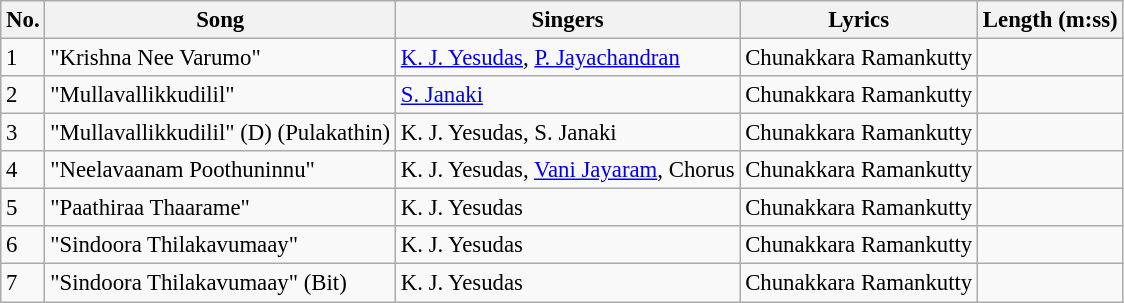<table class="wikitable" style="font-size:95%;">
<tr>
<th>No.</th>
<th>Song</th>
<th>Singers</th>
<th>Lyrics</th>
<th>Length (m:ss)</th>
</tr>
<tr>
<td>1</td>
<td>"Krishna Nee Varumo"</td>
<td><a href='#'>K. J. Yesudas</a>, <a href='#'>P. Jayachandran</a></td>
<td>Chunakkara Ramankutty</td>
<td></td>
</tr>
<tr>
<td>2</td>
<td>"Mullavallikkudilil"</td>
<td><a href='#'>S. Janaki</a></td>
<td>Chunakkara Ramankutty</td>
<td></td>
</tr>
<tr>
<td>3</td>
<td>"Mullavallikkudilil" (D) (Pulakathin)</td>
<td>K. J. Yesudas, S. Janaki</td>
<td>Chunakkara Ramankutty</td>
<td></td>
</tr>
<tr>
<td>4</td>
<td>"Neelavaanam Poothuninnu"</td>
<td>K. J. Yesudas, <a href='#'>Vani Jayaram</a>, Chorus</td>
<td>Chunakkara Ramankutty</td>
<td></td>
</tr>
<tr>
<td>5</td>
<td>"Paathiraa Thaarame"</td>
<td>K. J. Yesudas</td>
<td>Chunakkara Ramankutty</td>
<td></td>
</tr>
<tr>
<td>6</td>
<td>"Sindoora Thilakavumaay"</td>
<td>K. J. Yesudas</td>
<td>Chunakkara Ramankutty</td>
<td></td>
</tr>
<tr>
<td>7</td>
<td>"Sindoora Thilakavumaay" (Bit)</td>
<td>K. J. Yesudas</td>
<td>Chunakkara Ramankutty</td>
<td></td>
</tr>
</table>
